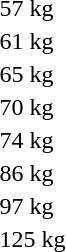<table>
<tr>
<td rowspan=2>57 kg</td>
<td rowspan=2></td>
<td rowspan=2></td>
<td></td>
</tr>
<tr>
<td></td>
</tr>
<tr>
<td rowspan=2>61 kg</td>
<td rowspan=2></td>
<td rowspan=2></td>
<td></td>
</tr>
<tr>
<td></td>
</tr>
<tr>
<td rowspan=2>65 kg</td>
<td rowspan=2></td>
<td rowspan=2></td>
<td></td>
</tr>
<tr>
<td></td>
</tr>
<tr>
<td rowspan=2>70 kg</td>
<td rowspan=2></td>
<td rowspan=2></td>
<td></td>
</tr>
<tr>
<td></td>
</tr>
<tr>
<td rowspan=2>74 kg</td>
<td rowspan=2></td>
<td rowspan=2></td>
<td></td>
</tr>
<tr>
<td></td>
</tr>
<tr>
<td rowspan=2>86 kg</td>
<td rowspan=2></td>
<td rowspan=2></td>
<td></td>
</tr>
<tr>
<td></td>
</tr>
<tr>
<td rowspan=2>97 kg</td>
<td rowspan=2></td>
<td rowspan=2></td>
<td></td>
</tr>
<tr>
<td></td>
</tr>
<tr>
<td rowspan=2>125 kg</td>
<td rowspan=2></td>
<td rowspan=2></td>
<td></td>
</tr>
<tr>
<td></td>
</tr>
</table>
